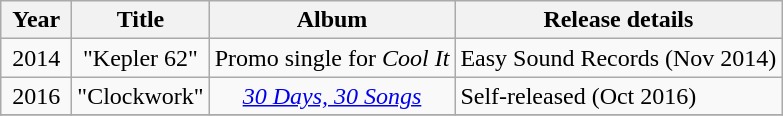<table class="wikitable plainrowheaders" style="text-align:center;">
<tr>
<th scope="col" rowspan="1" style="width:2.5em;">Year</th>
<th scope="col" rowspan="1">Title</th>
<th scope="col" rowspan="1">Album</th>
<th scope="col" rowspan="1">Release details</th>
</tr>
<tr>
<td rowspan="1">2014</td>
<td scope="row">"Kepler 62"</td>
<td>Promo single for <em>Cool It</em></td>
<td align=left>Easy Sound Records (Nov 2014)</td>
</tr>
<tr>
<td rowspan="1">2016</td>
<td scope="row">"Clockwork"</td>
<td><em><a href='#'>30 Days, 30 Songs</a></em></td>
<td align=left>Self-released (Oct 2016)</td>
</tr>
<tr>
</tr>
</table>
